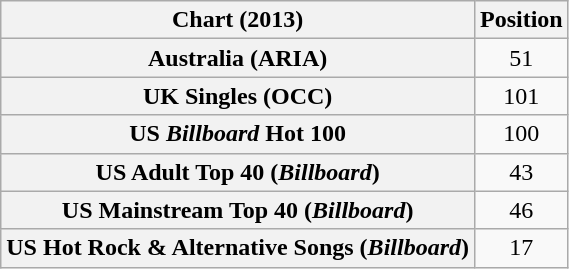<table class="wikitable sortable plainrowheaders" style="text-align:center">
<tr>
<th scope="col">Chart (2013)</th>
<th scope="col">Position</th>
</tr>
<tr>
<th scope="row">Australia (ARIA)</th>
<td>51</td>
</tr>
<tr>
<th scope="row">UK Singles (OCC)</th>
<td>101</td>
</tr>
<tr>
<th scope="row">US <em>Billboard</em> Hot 100</th>
<td>100</td>
</tr>
<tr>
<th scope="row">US Adult Top 40 (<em>Billboard</em>)</th>
<td>43</td>
</tr>
<tr>
<th scope="row">US Mainstream Top 40 (<em>Billboard</em>)</th>
<td>46</td>
</tr>
<tr>
<th scope="row">US Hot Rock & Alternative Songs (<em>Billboard</em>)</th>
<td>17</td>
</tr>
</table>
